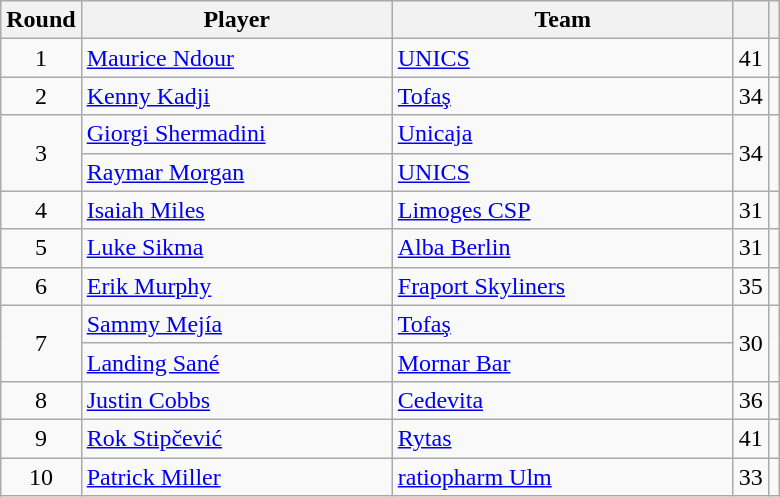<table class="wikitable sortable" style="text-align: center;">
<tr>
<th>Round</th>
<th style="width:200px;">Player</th>
<th style="width:220px;">Team</th>
<th><a href='#'></a></th>
<th></th>
</tr>
<tr>
<td>1</td>
<td align=left> <a href='#'>Maurice Ndour</a></td>
<td align=left> <a href='#'>UNICS</a></td>
<td>41</td>
<td></td>
</tr>
<tr>
<td>2</td>
<td align=left> <a href='#'>Kenny Kadji</a></td>
<td align=left> <a href='#'>Tofaş</a></td>
<td>34</td>
<td></td>
</tr>
<tr>
<td rowspan=2>3</td>
<td align=left> <a href='#'>Giorgi Shermadini</a></td>
<td align=left> <a href='#'>Unicaja</a></td>
<td rowspan=2>34</td>
<td rowspan=2></td>
</tr>
<tr>
<td align=left> <a href='#'>Raymar Morgan</a></td>
<td align=left> <a href='#'>UNICS</a></td>
</tr>
<tr>
<td>4</td>
<td align=left> <a href='#'>Isaiah Miles</a></td>
<td align=left> <a href='#'>Limoges CSP</a></td>
<td>31</td>
<td></td>
</tr>
<tr>
<td>5</td>
<td align=left> <a href='#'>Luke Sikma</a></td>
<td align=left> <a href='#'>Alba Berlin</a></td>
<td>31</td>
<td></td>
</tr>
<tr>
<td>6</td>
<td align=left> <a href='#'>Erik Murphy</a></td>
<td align=left> <a href='#'>Fraport Skyliners</a></td>
<td>35</td>
<td></td>
</tr>
<tr>
<td rowspan=2>7</td>
<td align=left> <a href='#'>Sammy Mejía</a></td>
<td align=left> <a href='#'>Tofaş</a></td>
<td rowspan=2>30</td>
<td rowspan=2></td>
</tr>
<tr>
<td align=left> <a href='#'>Landing Sané</a></td>
<td align=left> <a href='#'>Mornar Bar</a></td>
</tr>
<tr>
<td>8</td>
<td align=left> <a href='#'>Justin Cobbs</a></td>
<td align=left> <a href='#'>Cedevita</a></td>
<td>36</td>
<td></td>
</tr>
<tr>
<td>9</td>
<td align=left> <a href='#'>Rok Stipčević</a></td>
<td align=left> <a href='#'>Rytas</a></td>
<td>41</td>
<td></td>
</tr>
<tr>
<td>10</td>
<td align=left> <a href='#'>Patrick Miller</a></td>
<td align=left> <a href='#'>ratiopharm Ulm</a></td>
<td>33</td>
<td></td>
</tr>
</table>
